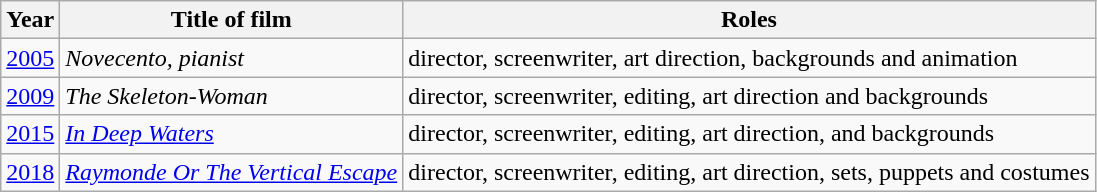<table class="wikitable">
<tr>
<th>Year</th>
<th>Title of film</th>
<th>Roles</th>
</tr>
<tr>
<td><a href='#'>2005</a></td>
<td><em>Novecento, pianist</em></td>
<td>director, screenwriter, art direction, backgrounds and animation</td>
</tr>
<tr>
<td><a href='#'>2009</a></td>
<td><em>The Skeleton-Woman</em></td>
<td>director, screenwriter, editing, art direction and backgrounds</td>
</tr>
<tr>
<td><a href='#'>2015</a></td>
<td><em><a href='#'>In Deep Waters</a></em></td>
<td>director, screenwriter, editing, art direction, and backgrounds</td>
</tr>
<tr>
<td><a href='#'>2018</a></td>
<td><em><a href='#'>Raymonde Or The Vertical Escape</a></em></td>
<td>director, screenwriter, editing, art direction, sets, puppets and costumes</td>
</tr>
</table>
